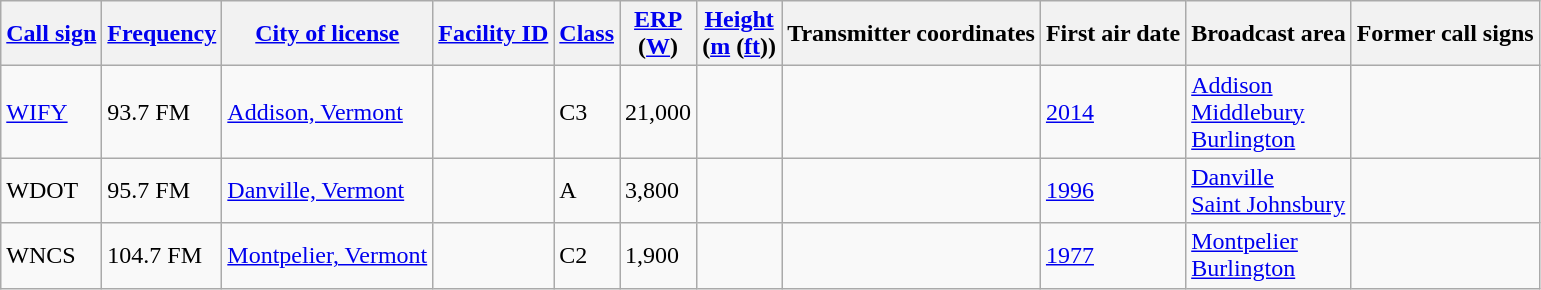<table class="wikitable sortable">
<tr>
<th><a href='#'>Call sign</a></th>
<th data-sort-type="number"><a href='#'>Frequency</a></th>
<th><a href='#'>City of license</a></th>
<th data-sort-type="number"><a href='#'>Facility ID</a></th>
<th><a href='#'>Class</a></th>
<th data-sort-type="number"><a href='#'>ERP</a><br>(<a href='#'>W</a>)</th>
<th data-sort-type="number"><a href='#'>Height</a><br>(<a href='#'>m</a> (<a href='#'>ft</a>))</th>
<th class="unsortable">Transmitter coordinates</th>
<th class="unsortable">First air date</th>
<th class="unsortable">Broadcast area</th>
<th class="unsortable">Former call signs</th>
</tr>
<tr>
<td><a href='#'>WIFY</a></td>
<td>93.7 FM</td>
<td><a href='#'>Addison, Vermont</a></td>
<td></td>
<td>C3</td>
<td>21,000</td>
<td></td>
<td></td>
<td><a href='#'>2014</a></td>
<td><a href='#'>Addison</a><br><a href='#'>Middlebury</a><br> <a href='#'>Burlington</a></td>
<td></td>
</tr>
<tr>
<td>WDOT</td>
<td>95.7 FM</td>
<td><a href='#'>Danville, Vermont</a></td>
<td></td>
<td>A</td>
<td>3,800</td>
<td></td>
<td></td>
<td><a href='#'>1996</a></td>
<td><a href='#'>Danville</a><br><a href='#'>Saint Johnsbury</a></td>
<td></td>
</tr>
<tr>
<td>WNCS</td>
<td>104.7 FM</td>
<td><a href='#'>Montpelier, Vermont</a></td>
<td></td>
<td>C2</td>
<td>1,900</td>
<td></td>
<td></td>
<td><a href='#'>1977</a></td>
<td><a href='#'>Montpelier</a><br><a href='#'>Burlington</a></td>
<td></td>
</tr>
</table>
